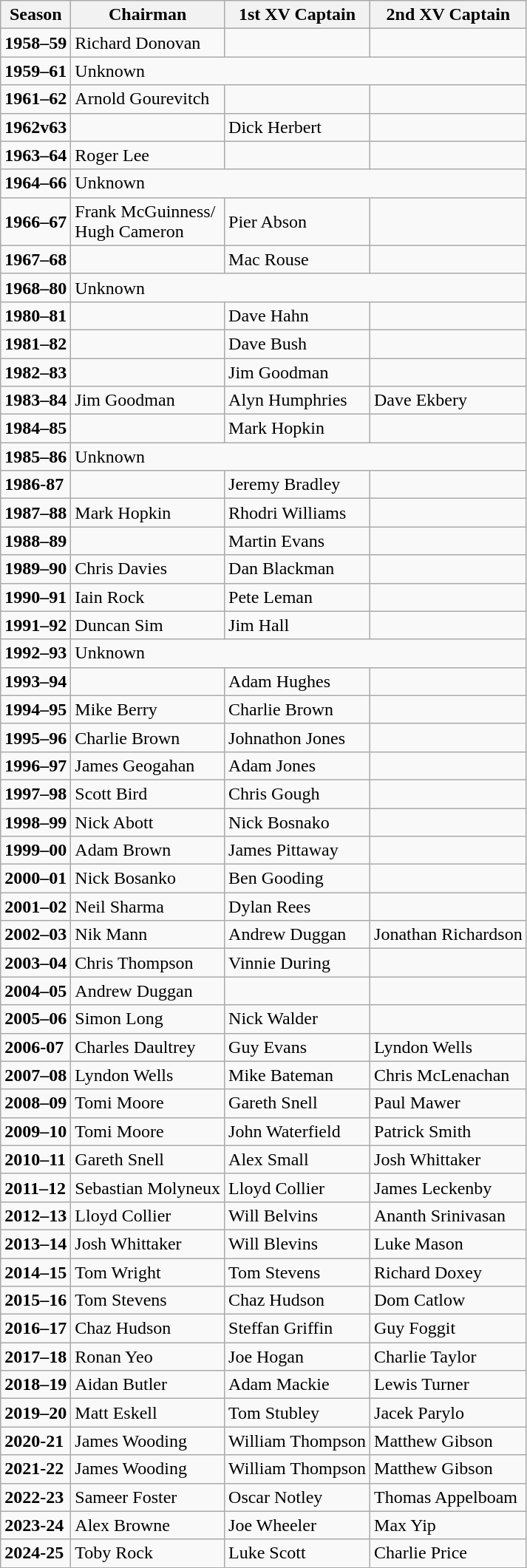<table class="wikitable">
<tr>
<th>Season</th>
<th>Chairman</th>
<th>1st XV Captain</th>
<th>2nd XV Captain</th>
</tr>
<tr>
<td><strong>1958–59</strong></td>
<td>Richard Donovan</td>
<td></td>
<td></td>
</tr>
<tr>
<td><strong>1959–61</strong></td>
<td colspan="3">Unknown</td>
</tr>
<tr>
<td><strong>1961–62</strong></td>
<td>Arnold Gourevitch</td>
<td></td>
<td></td>
</tr>
<tr>
<td><strong>1962v63</strong></td>
<td></td>
<td>Dick Herbert</td>
<td></td>
</tr>
<tr>
<td><strong>1963–64</strong></td>
<td>Roger Lee</td>
<td></td>
<td></td>
</tr>
<tr>
<td><strong>1964–66</strong></td>
<td colspan="3">Unknown</td>
</tr>
<tr>
<td><strong>1966–67</strong></td>
<td>Frank McGuinness/<br>Hugh Cameron</td>
<td>Pier Abson</td>
<td></td>
</tr>
<tr>
<td><strong>1967–68</strong></td>
<td></td>
<td>Mac Rouse</td>
<td></td>
</tr>
<tr>
<td><strong>1968–80</strong></td>
<td colspan="3">Unknown</td>
</tr>
<tr>
<td><strong>1980–81</strong></td>
<td></td>
<td>Dave Hahn</td>
<td></td>
</tr>
<tr>
<td><strong>1981–82</strong></td>
<td></td>
<td>Dave Bush</td>
<td></td>
</tr>
<tr>
<td><strong>1982–83</strong></td>
<td></td>
<td>Jim Goodman</td>
<td></td>
</tr>
<tr>
<td><strong>1983–84</strong></td>
<td>Jim Goodman</td>
<td>Alyn Humphries</td>
<td>Dave Ekbery</td>
</tr>
<tr>
<td><strong>1984–85</strong></td>
<td></td>
<td>Mark Hopkin</td>
<td></td>
</tr>
<tr>
<td><strong>1985–86</strong></td>
<td colspan="3">Unknown</td>
</tr>
<tr>
<td><strong>1986-87</strong></td>
<td></td>
<td>Jeremy Bradley</td>
<td></td>
</tr>
<tr>
<td><strong>1987–88</strong></td>
<td>Mark Hopkin</td>
<td>Rhodri Williams</td>
<td></td>
</tr>
<tr>
<td><strong>1988–89</strong></td>
<td></td>
<td>Martin Evans</td>
<td></td>
</tr>
<tr>
<td><strong>1989–90</strong></td>
<td>Chris Davies</td>
<td>Dan Blackman</td>
<td></td>
</tr>
<tr>
<td><strong>1990–91</strong></td>
<td>Iain Rock</td>
<td>Pete Leman</td>
<td></td>
</tr>
<tr>
<td><strong>1991–92</strong></td>
<td>Duncan Sim</td>
<td>Jim Hall</td>
<td></td>
</tr>
<tr>
<td><strong>1992–93</strong></td>
<td colspan="3">Unknown</td>
</tr>
<tr>
<td><strong>1993–94</strong></td>
<td></td>
<td>Adam Hughes</td>
<td></td>
</tr>
<tr>
<td><strong>1994–95</strong></td>
<td>Mike Berry</td>
<td>Charlie Brown</td>
<td></td>
</tr>
<tr>
<td><strong>1995–96</strong></td>
<td>Charlie Brown</td>
<td>Johnathon Jones</td>
<td></td>
</tr>
<tr>
<td><strong>1996–97</strong></td>
<td>James Geogahan</td>
<td>Adam Jones</td>
<td></td>
</tr>
<tr>
<td><strong>1997–98</strong></td>
<td>Scott Bird</td>
<td>Chris Gough</td>
<td></td>
</tr>
<tr>
<td><strong>1998–99</strong></td>
<td>Nick Abott</td>
<td>Nick Bosnako</td>
<td></td>
</tr>
<tr>
<td><strong>1999–00</strong></td>
<td>Adam Brown</td>
<td>James Pittaway</td>
<td></td>
</tr>
<tr>
<td><strong>2000–01</strong></td>
<td>Nick Bosanko</td>
<td>Ben Gooding</td>
<td></td>
</tr>
<tr>
<td><strong>2001–02</strong></td>
<td>Neil Sharma</td>
<td>Dylan Rees</td>
<td></td>
</tr>
<tr>
<td><strong>2002–03</strong></td>
<td>Nik Mann</td>
<td>Andrew Duggan</td>
<td>Jonathan Richardson</td>
</tr>
<tr>
<td><strong>2003–04</strong></td>
<td>Chris Thompson</td>
<td>Vinnie During</td>
<td></td>
</tr>
<tr>
<td><strong>2004–05</strong></td>
<td>Andrew Duggan</td>
<td></td>
<td></td>
</tr>
<tr>
<td><strong>2005–06</strong></td>
<td>Simon Long</td>
<td>Nick Walder</td>
<td></td>
</tr>
<tr>
<td><strong>2006-07</strong></td>
<td>Charles Daultrey</td>
<td>Guy Evans</td>
<td>Lyndon Wells</td>
</tr>
<tr>
<td><strong>2007–08</strong></td>
<td>Lyndon Wells</td>
<td>Mike Bateman</td>
<td>Chris McLenachan</td>
</tr>
<tr>
<td><strong>2008–09</strong></td>
<td>Tomi Moore</td>
<td>Gareth Snell</td>
<td>Paul Mawer</td>
</tr>
<tr>
<td><strong>2009–10</strong></td>
<td>Tomi Moore</td>
<td>John Waterfield</td>
<td>Patrick Smith</td>
</tr>
<tr>
<td><strong>2010–11</strong></td>
<td>Gareth Snell</td>
<td>Alex Small</td>
<td>Josh Whittaker</td>
</tr>
<tr>
<td><strong>2011–12</strong></td>
<td>Sebastian Molyneux</td>
<td>Lloyd Collier</td>
<td>James Leckenby</td>
</tr>
<tr>
<td><strong>2012–13</strong></td>
<td>Lloyd Collier</td>
<td>Will Belvins</td>
<td>Ananth Srinivasan</td>
</tr>
<tr>
<td><strong>2013–14</strong></td>
<td>Josh Whittaker</td>
<td>Will Blevins</td>
<td>Luke Mason</td>
</tr>
<tr>
<td><strong>2014–15</strong></td>
<td>Tom Wright</td>
<td>Tom Stevens</td>
<td>Richard Doxey</td>
</tr>
<tr>
<td><strong>2015–16</strong></td>
<td>Tom Stevens</td>
<td>Chaz Hudson</td>
<td>Dom Catlow</td>
</tr>
<tr>
<td><strong>2016–17</strong></td>
<td>Chaz Hudson</td>
<td>Steffan Griffin</td>
<td>Guy Foggit</td>
</tr>
<tr>
<td><strong>2017–18</strong></td>
<td>Ronan Yeo</td>
<td>Joe Hogan</td>
<td>Charlie Taylor</td>
</tr>
<tr>
<td><strong>2018–19</strong></td>
<td>Aidan Butler</td>
<td>Adam Mackie</td>
<td>Lewis Turner</td>
</tr>
<tr>
<td><strong>2019–20</strong></td>
<td>Matt Eskell</td>
<td>Tom Stubley</td>
<td>Jacek Parylo</td>
</tr>
<tr>
<td><strong>2020-21</strong></td>
<td>James Wooding</td>
<td>William Thompson</td>
<td>Matthew Gibson</td>
</tr>
<tr>
<td><strong>2021-22</strong></td>
<td>James Wooding</td>
<td>William Thompson</td>
<td>Matthew Gibson</td>
</tr>
<tr>
<td><strong>2022-23</strong></td>
<td>Sameer Foster</td>
<td>Oscar Notley</td>
<td>Thomas Appelboam</td>
</tr>
<tr>
<td><strong>2023-24</strong></td>
<td>Alex Browne</td>
<td>Joe Wheeler</td>
<td>Max Yip</td>
</tr>
<tr>
<td><strong>2024-25</strong></td>
<td>Toby Rock</td>
<td>Luke Scott</td>
<td>Charlie Price</td>
</tr>
</table>
